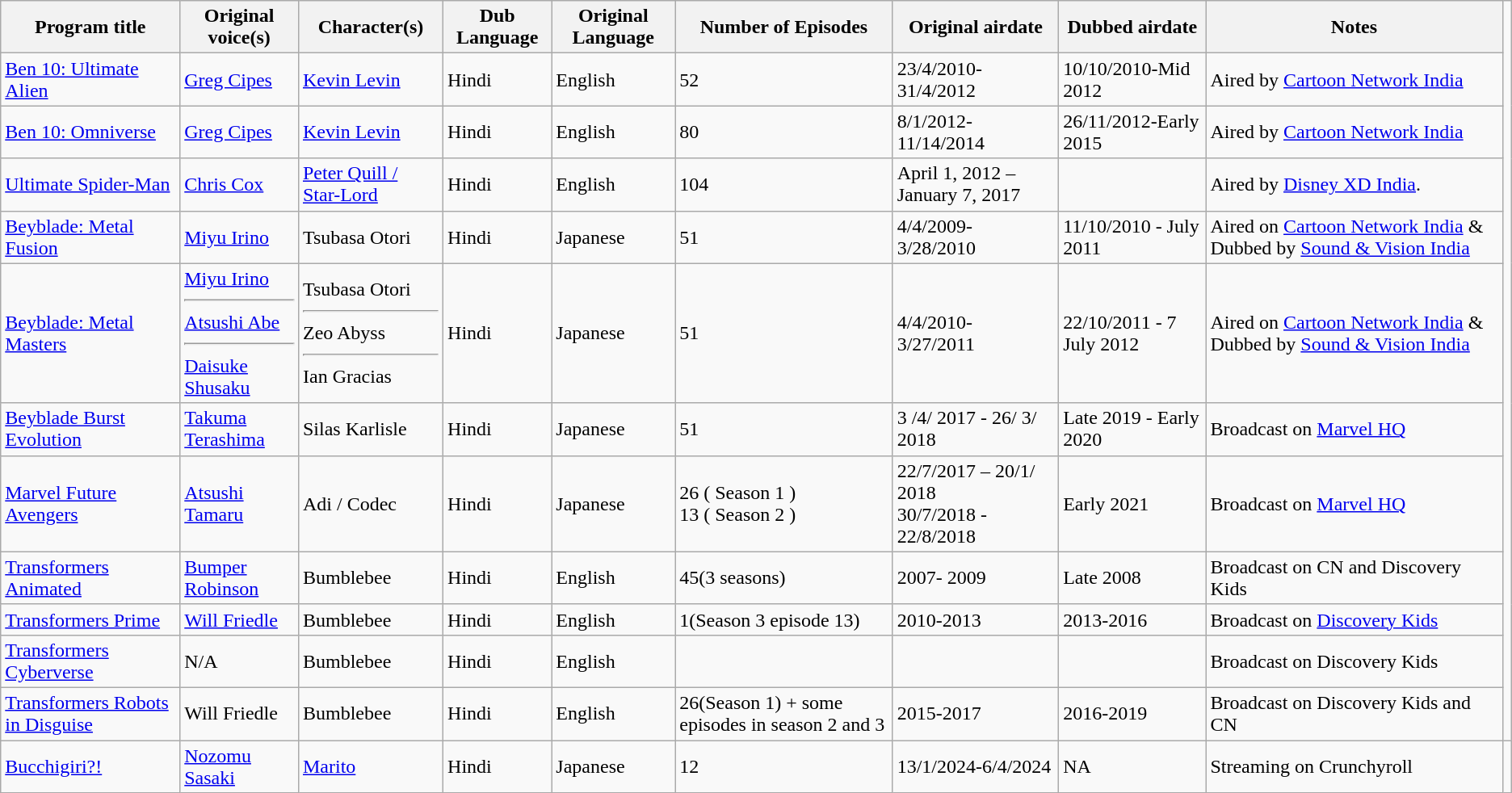<table class="wikitable">
<tr>
<th>Program title</th>
<th>Original voice(s)</th>
<th>Character(s)</th>
<th>Dub Language</th>
<th>Original Language</th>
<th>Number of Episodes</th>
<th>Original airdate</th>
<th>Dubbed airdate</th>
<th>Notes</th>
</tr>
<tr>
<td><a href='#'>Ben 10: Ultimate Alien</a></td>
<td><a href='#'>Greg Cipes</a></td>
<td><a href='#'>Kevin Levin</a></td>
<td>Hindi</td>
<td>English</td>
<td>52</td>
<td>23/4/2010-31/4/2012</td>
<td>10/10/2010-Mid 2012</td>
<td>Aired by <a href='#'>Cartoon Network India</a></td>
</tr>
<tr>
<td><a href='#'>Ben 10: Omniverse</a></td>
<td><a href='#'>Greg Cipes</a></td>
<td><a href='#'>Kevin Levin</a></td>
<td>Hindi</td>
<td>English</td>
<td>80</td>
<td>8/1/2012-11/14/2014</td>
<td>26/11/2012-Early 2015</td>
<td>Aired by <a href='#'>Cartoon Network India</a></td>
</tr>
<tr>
<td><a href='#'>Ultimate Spider-Man</a></td>
<td><a href='#'>Chris Cox</a></td>
<td><a href='#'>Peter Quill / Star-Lord</a></td>
<td>Hindi</td>
<td>English</td>
<td>104</td>
<td>April 1, 2012 – January 7, 2017</td>
<td></td>
<td>Aired by <a href='#'>Disney XD India</a>.</td>
</tr>
<tr>
<td><a href='#'>Beyblade: Metal Fusion</a></td>
<td><a href='#'>Miyu Irino</a></td>
<td>Tsubasa Otori</td>
<td>Hindi</td>
<td>Japanese</td>
<td>51</td>
<td>4/4/2009-<br>3/28/2010</td>
<td>11/10/2010 - July 2011</td>
<td>Aired on <a href='#'>Cartoon Network India</a> & Dubbed by <a href='#'>Sound & Vision India</a></td>
</tr>
<tr>
<td><a href='#'>Beyblade: Metal Masters</a></td>
<td><a href='#'>Miyu Irino</a> <hr> <a href='#'>Atsushi Abe</a> <hr> <a href='#'>Daisuke Shusaku</a></td>
<td>Tsubasa Otori <hr> Zeo Abyss <hr> Ian Gracias</td>
<td>Hindi</td>
<td>Japanese</td>
<td>51</td>
<td>4/4/2010- <br>3/27/2011</td>
<td>22/10/2011 - 7 July 2012</td>
<td>Aired on <a href='#'>Cartoon Network India</a> & Dubbed by <a href='#'>Sound & Vision India</a></td>
</tr>
<tr>
<td><a href='#'>Beyblade Burst Evolution</a></td>
<td><a href='#'>Takuma Terashima</a></td>
<td>Silas Karlisle</td>
<td>Hindi</td>
<td>Japanese</td>
<td>51</td>
<td>3 /4/ 2017 -  26/ 3/ 2018</td>
<td>Late 2019 - Early 2020</td>
<td>Broadcast  on <a href='#'>Marvel HQ</a></td>
</tr>
<tr>
<td><a href='#'>Marvel Future Avengers</a></td>
<td><a href='#'>Atsushi Tamaru</a></td>
<td>Adi / Codec</td>
<td>Hindi</td>
<td>Japanese</td>
<td>26 ( Season 1 )<br>13 ( Season  2 )</td>
<td>22/7/2017 – 20/1/ 2018<br>30/7/2018 - 22/8/2018</td>
<td>Early 2021</td>
<td>Broadcast on <a href='#'>Marvel HQ</a></td>
</tr>
<tr>
<td><a href='#'>Transformers Animated</a></td>
<td><a href='#'>Bumper Robinson</a></td>
<td>Bumblebee</td>
<td>Hindi</td>
<td>English</td>
<td>45(3 seasons)</td>
<td>2007- 2009</td>
<td>Late 2008</td>
<td>Broadcast on CN and Discovery Kids</td>
</tr>
<tr>
<td><a href='#'>Transformers Prime</a></td>
<td><a href='#'>Will Friedle</a></td>
<td>Bumblebee</td>
<td>Hindi</td>
<td>English</td>
<td>1(Season 3 episode 13)</td>
<td>2010-2013</td>
<td>2013-2016</td>
<td>Broadcast on <a href='#'>Discovery Kids</a></td>
</tr>
<tr>
<td><a href='#'>Transformers Cyberverse</a></td>
<td>N/A</td>
<td>Bumblebee</td>
<td>Hindi</td>
<td>English</td>
<td></td>
<td></td>
<td></td>
<td>Broadcast on Discovery Kids</td>
</tr>
<tr>
<td><a href='#'>Transformers Robots in Disguise</a></td>
<td>Will Friedle</td>
<td>Bumblebee</td>
<td>Hindi</td>
<td>English</td>
<td>26(Season 1) + some episodes in season 2 and 3</td>
<td>2015-2017</td>
<td>2016-2019</td>
<td>Broadcast on Discovery Kids and CN</td>
</tr>
<tr>
<td><a href='#'>Bucchigiri?!</a></td>
<td><a href='#'>Nozomu Sasaki</a></td>
<td><a href='#'>Marito</a></td>
<td>Hindi</td>
<td>Japanese</td>
<td>12</td>
<td>13/1/2024-6/4/2024</td>
<td>NA</td>
<td>Streaming on Crunchyroll</td>
<td></td>
</tr>
</table>
